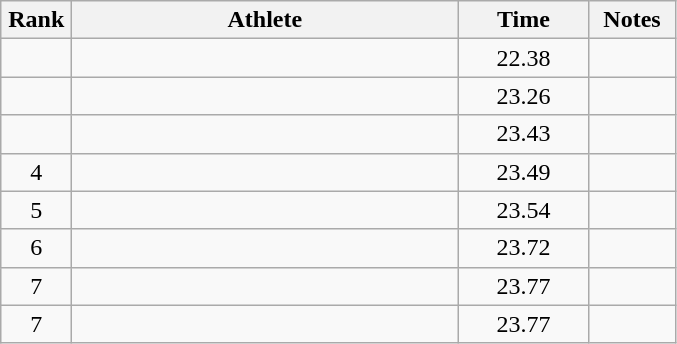<table class="wikitable" style="text-align:center">
<tr>
<th width=40>Rank</th>
<th width=250>Athlete</th>
<th width=80>Time</th>
<th width=50>Notes</th>
</tr>
<tr>
<td></td>
<td align=left></td>
<td>22.38</td>
<td></td>
</tr>
<tr>
<td></td>
<td align=left></td>
<td>23.26</td>
<td></td>
</tr>
<tr>
<td></td>
<td align=left></td>
<td>23.43</td>
<td></td>
</tr>
<tr>
<td>4</td>
<td align=left></td>
<td>23.49</td>
<td></td>
</tr>
<tr>
<td>5</td>
<td align=left></td>
<td>23.54</td>
<td></td>
</tr>
<tr>
<td>6</td>
<td align=left></td>
<td>23.72</td>
<td></td>
</tr>
<tr>
<td>7</td>
<td align=left></td>
<td>23.77</td>
<td></td>
</tr>
<tr>
<td>7</td>
<td align=left></td>
<td>23.77</td>
<td></td>
</tr>
</table>
